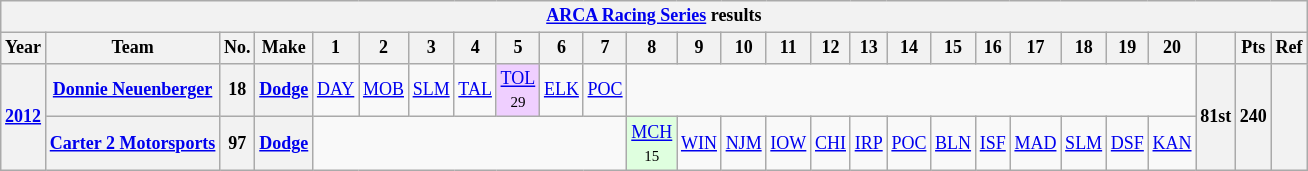<table class="wikitable" style="text-align:center; font-size:75%">
<tr>
<th colspan=45><a href='#'>ARCA Racing Series</a> results</th>
</tr>
<tr>
<th>Year</th>
<th>Team</th>
<th>No.</th>
<th>Make</th>
<th>1</th>
<th>2</th>
<th>3</th>
<th>4</th>
<th>5</th>
<th>6</th>
<th>7</th>
<th>8</th>
<th>9</th>
<th>10</th>
<th>11</th>
<th>12</th>
<th>13</th>
<th>14</th>
<th>15</th>
<th>16</th>
<th>17</th>
<th>18</th>
<th>19</th>
<th>20</th>
<th></th>
<th>Pts</th>
<th>Ref</th>
</tr>
<tr>
<th rowspan=2><a href='#'>2012</a></th>
<th><a href='#'>Donnie Neuenberger</a></th>
<th>18</th>
<th><a href='#'>Dodge</a></th>
<td><a href='#'>DAY</a></td>
<td><a href='#'>MOB</a></td>
<td><a href='#'>SLM</a></td>
<td><a href='#'>TAL</a></td>
<td style="background:#EFCFFF;"><a href='#'>TOL</a><br><small>29</small></td>
<td><a href='#'>ELK</a></td>
<td><a href='#'>POC</a></td>
<td colspan=13></td>
<th rowspan=2>81st</th>
<th rowspan=2>240</th>
<th rowspan=2></th>
</tr>
<tr>
<th><a href='#'>Carter 2 Motorsports</a></th>
<th>97</th>
<th><a href='#'>Dodge</a></th>
<td colspan=7></td>
<td style="background:#DFFFDF;"><a href='#'>MCH</a><br><small>15</small></td>
<td><a href='#'>WIN</a></td>
<td><a href='#'>NJM</a></td>
<td><a href='#'>IOW</a></td>
<td><a href='#'>CHI</a></td>
<td><a href='#'>IRP</a></td>
<td><a href='#'>POC</a></td>
<td><a href='#'>BLN</a></td>
<td><a href='#'>ISF</a></td>
<td><a href='#'>MAD</a></td>
<td><a href='#'>SLM</a></td>
<td><a href='#'>DSF</a></td>
<td><a href='#'>KAN</a></td>
</tr>
</table>
